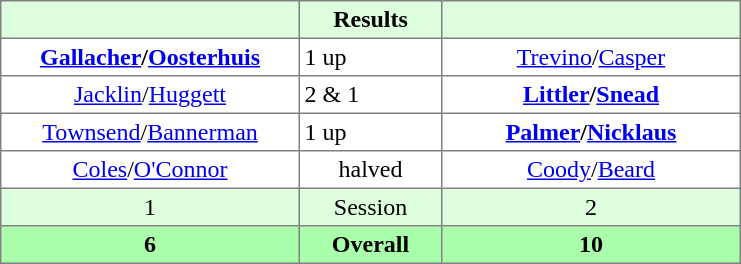<table border="1" cellpadding="3" style="border-collapse:collapse; text-align:center;">
<tr style="background:#dfd;">
<th style="width:12em;"></th>
<th style="width:5.5em;">Results</th>
<th style="width:12em;"></th>
</tr>
<tr>
<td><strong><a href='#'>Gallacher</a>/<a href='#'>Oosterhuis</a></strong></td>
<td align=left> 1 up</td>
<td><a href='#'>Trevino</a>/<a href='#'>Casper</a></td>
</tr>
<tr>
<td><a href='#'>Jacklin</a>/<a href='#'>Huggett</a></td>
<td align=left> 2 & 1</td>
<td><strong><a href='#'>Littler</a>/<a href='#'>Snead</a></strong></td>
</tr>
<tr>
<td><a href='#'>Townsend</a>/<a href='#'>Bannerman</a></td>
<td align=left> 1 up</td>
<td><strong><a href='#'>Palmer</a>/<a href='#'>Nicklaus</a></strong></td>
</tr>
<tr>
<td><a href='#'>Coles</a>/<a href='#'>O'Connor</a></td>
<td>halved</td>
<td><a href='#'>Coody</a>/<a href='#'>Beard</a></td>
</tr>
<tr style="background:#dfd;">
<td>1</td>
<td>Session</td>
<td>2</td>
</tr>
<tr style="background:#afa;">
<th>6</th>
<th>Overall</th>
<th>10</th>
</tr>
</table>
